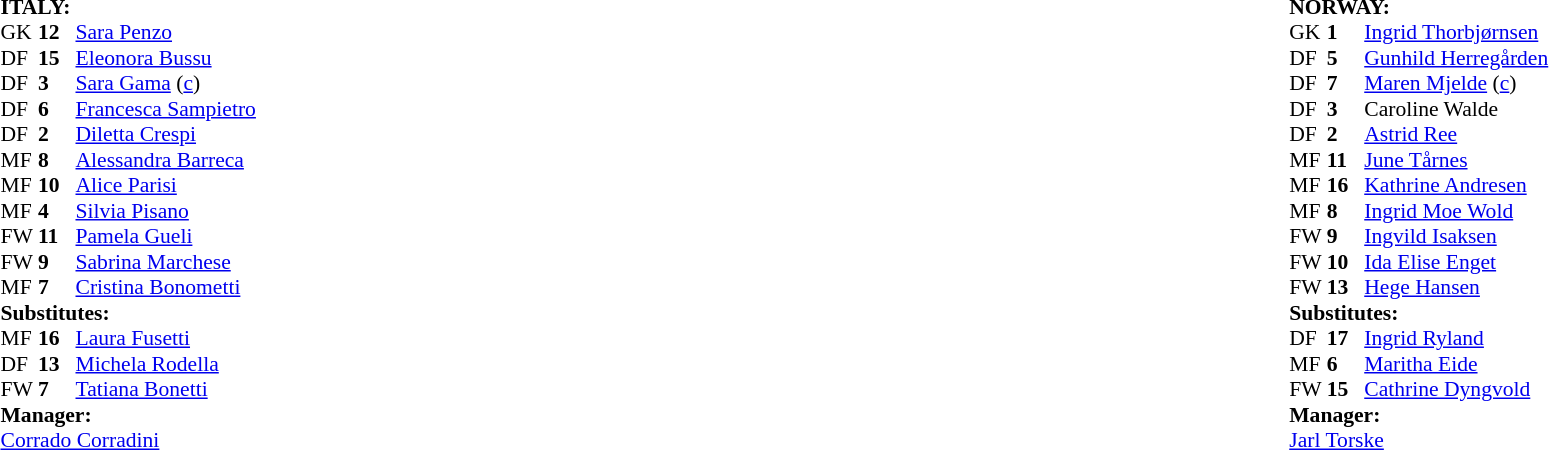<table width="100%">
<tr>
<td valign="top" width="50%"><br><table style="font-size: 90%" cellspacing="0" cellpadding="0">
<tr>
<td colspan="4"><br><strong>ITALY:</strong></td>
</tr>
<tr>
<th width="25"></th>
<th width="25"></th>
</tr>
<tr>
<td>GK</td>
<td><strong>12</strong></td>
<td><a href='#'>Sara Penzo</a></td>
</tr>
<tr>
<td>DF</td>
<td><strong>15</strong></td>
<td><a href='#'>Eleonora Bussu</a></td>
</tr>
<tr>
<td>DF</td>
<td><strong>3</strong></td>
<td><a href='#'>Sara Gama</a> (<a href='#'>c</a>)</td>
</tr>
<tr>
<td>DF</td>
<td><strong>6</strong></td>
<td><a href='#'>Francesca Sampietro</a></td>
</tr>
<tr>
<td>DF</td>
<td><strong>2</strong></td>
<td><a href='#'>Diletta Crespi</a></td>
<td></td>
<td></td>
</tr>
<tr>
<td>MF</td>
<td><strong>8</strong></td>
<td><a href='#'>Alessandra Barreca</a></td>
</tr>
<tr>
<td>MF</td>
<td><strong>10</strong></td>
<td><a href='#'>Alice Parisi</a></td>
</tr>
<tr>
<td>MF</td>
<td><strong>4</strong></td>
<td><a href='#'>Silvia Pisano</a></td>
</tr>
<tr>
<td>FW</td>
<td><strong>11</strong></td>
<td><a href='#'>Pamela Gueli</a></td>
<td></td>
<td></td>
</tr>
<tr>
<td>FW</td>
<td><strong>9</strong></td>
<td><a href='#'>Sabrina Marchese</a></td>
<td></td>
<td></td>
</tr>
<tr>
<td>MF</td>
<td><strong>7</strong></td>
<td><a href='#'>Cristina Bonometti</a></td>
</tr>
<tr>
<td colspan=3><strong>Substitutes:</strong></td>
</tr>
<tr>
<td>MF</td>
<td><strong>16</strong></td>
<td><a href='#'>Laura Fusetti</a></td>
<td></td>
<td></td>
</tr>
<tr>
<td>DF</td>
<td><strong>13</strong></td>
<td><a href='#'>Michela Rodella</a></td>
<td></td>
<td></td>
</tr>
<tr>
<td>FW</td>
<td><strong>7</strong></td>
<td><a href='#'>Tatiana Bonetti</a></td>
<td></td>
<td></td>
</tr>
<tr>
<td colspan=3><strong>Manager:</strong></td>
</tr>
<tr>
<td colspan="4"><a href='#'>Corrado Corradini</a></td>
</tr>
</table>
</td>
<td></td>
<td valign="top" width="50%"><br><table style="font-size: 90%" cellspacing="0" cellpadding="0" align="center">
<tr>
<td colspan="4"><br><strong>NORWAY:</strong></td>
</tr>
<tr>
<th width="25"></th>
<th width="25"></th>
</tr>
<tr>
<td>GK</td>
<td><strong>1</strong></td>
<td><a href='#'>Ingrid Thorbjørnsen</a></td>
</tr>
<tr>
<td>DF</td>
<td><strong>5</strong></td>
<td><a href='#'>Gunhild Herregården</a></td>
</tr>
<tr>
<td>DF</td>
<td><strong>7</strong></td>
<td><a href='#'>Maren Mjelde</a> (<a href='#'>c</a>)</td>
</tr>
<tr>
<td>DF</td>
<td><strong>3</strong></td>
<td>Caroline Walde</td>
</tr>
<tr>
<td>DF</td>
<td><strong>2</strong></td>
<td><a href='#'>Astrid Ree</a></td>
<td></td>
<td></td>
</tr>
<tr>
<td>MF</td>
<td><strong>11</strong></td>
<td><a href='#'>June Tårnes</a></td>
<td></td>
<td></td>
</tr>
<tr>
<td>MF</td>
<td><strong>16</strong></td>
<td><a href='#'>Kathrine Andresen</a></td>
<td></td>
<td></td>
</tr>
<tr>
<td>MF</td>
<td><strong>8</strong></td>
<td><a href='#'>Ingrid Moe Wold</a></td>
</tr>
<tr>
<td>FW</td>
<td><strong>9</strong></td>
<td><a href='#'>Ingvild Isaksen</a></td>
</tr>
<tr>
<td>FW</td>
<td><strong>10</strong></td>
<td><a href='#'>Ida Elise Enget</a></td>
</tr>
<tr>
<td>FW</td>
<td><strong>13</strong></td>
<td><a href='#'>Hege Hansen</a></td>
</tr>
<tr>
<td colspan=3><strong>Substitutes:</strong></td>
</tr>
<tr>
<td>DF</td>
<td><strong>17</strong></td>
<td><a href='#'>Ingrid Ryland</a></td>
<td></td>
<td></td>
</tr>
<tr>
<td>MF</td>
<td><strong>6</strong></td>
<td><a href='#'>Maritha Eide</a></td>
<td></td>
<td></td>
</tr>
<tr>
<td>FW</td>
<td><strong>15</strong></td>
<td><a href='#'>Cathrine Dyngvold</a></td>
<td></td>
<td></td>
</tr>
<tr>
<td colspan=3><strong>Manager:</strong></td>
</tr>
<tr>
<td colspan="4"><a href='#'>Jarl Torske</a></td>
</tr>
<tr>
</tr>
</table>
</td>
</tr>
</table>
